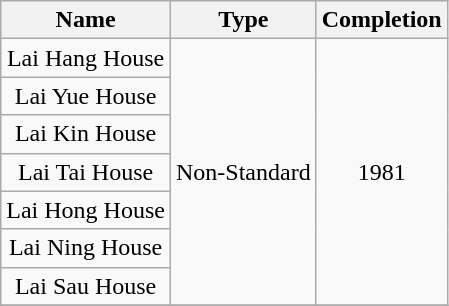<table class="wikitable" style="text-align: center">
<tr>
<th>Name</th>
<th>Type</th>
<th>Completion</th>
</tr>
<tr>
<td>Lai Hang House</td>
<td rowspan="7">Non-Standard</td>
<td rowspan="7">1981</td>
</tr>
<tr>
<td>Lai Yue House</td>
</tr>
<tr>
<td>Lai Kin House</td>
</tr>
<tr>
<td>Lai Tai House</td>
</tr>
<tr>
<td>Lai Hong House</td>
</tr>
<tr>
<td>Lai Ning House</td>
</tr>
<tr>
<td>Lai Sau House</td>
</tr>
<tr>
</tr>
</table>
